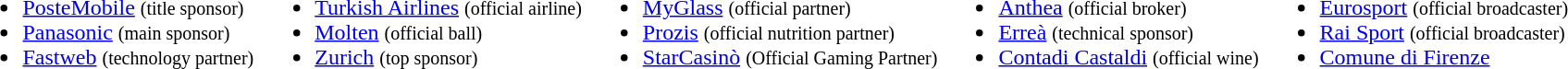<table>
<tr style="vertical-align: top;">
<td><br><ul><li><a href='#'>PosteMobile</a> <small>(title sponsor)</small></li><li><a href='#'>Panasonic</a> <small>(main sponsor)</small></li><li><a href='#'>Fastweb</a> <small>(technology partner)</small></li></ul></td>
<td><br><ul><li><a href='#'>Turkish Airlines</a> <small>(official airline)</small></li><li><a href='#'>Molten</a> <small>(official ball)</small></li><li><a href='#'>Zurich</a> <small>(top sponsor)</small></li></ul></td>
<td><br><ul><li><a href='#'>MyGlass</a> <small>(official partner)</small></li><li><a href='#'>Prozis</a> <small>(official nutrition partner)</small></li><li><a href='#'>StarCasinò</a> <small>(Official Gaming Partner)</small></li></ul></td>
<td><br><ul><li><a href='#'>Anthea</a> <small>(official broker)</small></li><li><a href='#'>Erreà</a> <small>(technical sponsor)</small></li><li><a href='#'>Contadi Castaldi</a> <small>(official wine)</small></li></ul></td>
<td><br><ul><li><a href='#'>Eurosport</a> <small>(official broadcaster)</small></li><li><a href='#'>Rai Sport</a> <small>(official broadcaster)</small></li><li><a href='#'>Comune di Firenze</a></li></ul></td>
</tr>
</table>
